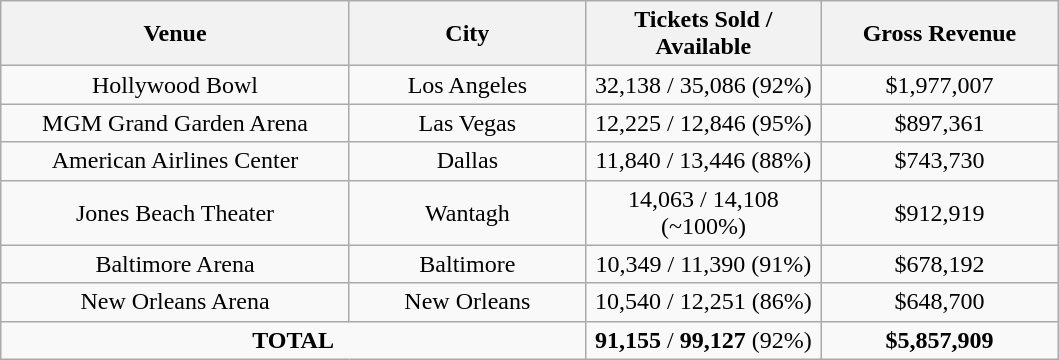<table class="wikitable" style="text-align:center;">
<tr>
<th width="225">Venue</th>
<th width="150">City</th>
<th width="150">Tickets Sold / Available</th>
<th width="150">Gross Revenue</th>
</tr>
<tr>
<td>Hollywood Bowl</td>
<td>Los Angeles</td>
<td>32,138 / 35,086 (92%)</td>
<td>$1,977,007</td>
</tr>
<tr>
<td>MGM Grand Garden Arena</td>
<td>Las Vegas</td>
<td>12,225 / 12,846 (95%)</td>
<td>$897,361</td>
</tr>
<tr>
<td>American Airlines Center</td>
<td>Dallas</td>
<td>11,840 / 13,446 (88%)</td>
<td>$743,730</td>
</tr>
<tr>
<td>Jones Beach Theater</td>
<td>Wantagh</td>
<td>14,063 / 14,108 (~100%)</td>
<td>$912,919</td>
</tr>
<tr>
<td>Baltimore Arena</td>
<td>Baltimore</td>
<td>10,349 / 11,390 (91%)</td>
<td>$678,192</td>
</tr>
<tr>
<td>New Orleans Arena</td>
<td>New Orleans</td>
<td>10,540 / 12,251 (86%)</td>
<td>$648,700</td>
</tr>
<tr>
<td colspan="2"><strong>TOTAL</strong></td>
<td><strong>91,155</strong> / <strong>99,127</strong> (92%)</td>
<td><strong>$5,857,909</strong></td>
</tr>
</table>
